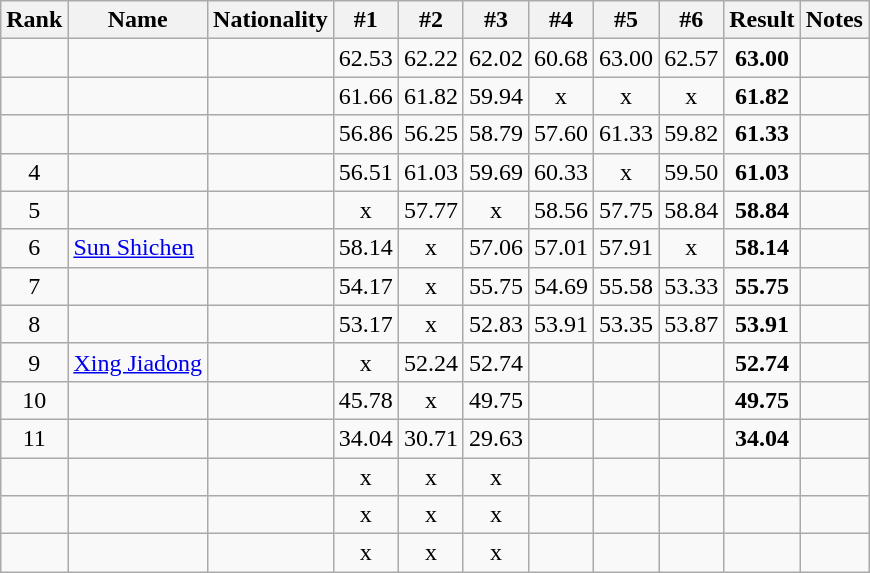<table class="wikitable sortable" style="text-align:center">
<tr>
<th>Rank</th>
<th>Name</th>
<th>Nationality</th>
<th>#1</th>
<th>#2</th>
<th>#3</th>
<th>#4</th>
<th>#5</th>
<th>#6</th>
<th>Result</th>
<th>Notes</th>
</tr>
<tr>
<td></td>
<td align=left></td>
<td align=left></td>
<td>62.53</td>
<td>62.22</td>
<td>62.02</td>
<td>60.68</td>
<td>63.00</td>
<td>62.57</td>
<td><strong>63.00</strong></td>
<td></td>
</tr>
<tr>
<td></td>
<td align=left></td>
<td align=left></td>
<td>61.66</td>
<td>61.82</td>
<td>59.94</td>
<td>x</td>
<td>x</td>
<td>x</td>
<td><strong>61.82</strong></td>
<td></td>
</tr>
<tr>
<td></td>
<td align=left></td>
<td align=left></td>
<td>56.86</td>
<td>56.25</td>
<td>58.79</td>
<td>57.60</td>
<td>61.33</td>
<td>59.82</td>
<td><strong>61.33</strong></td>
<td></td>
</tr>
<tr>
<td>4</td>
<td align=left></td>
<td align=left></td>
<td>56.51</td>
<td>61.03</td>
<td>59.69</td>
<td>60.33</td>
<td>x</td>
<td>59.50</td>
<td><strong>61.03</strong></td>
<td></td>
</tr>
<tr>
<td>5</td>
<td align=left></td>
<td align=left></td>
<td>x</td>
<td>57.77</td>
<td>x</td>
<td>58.56</td>
<td>57.75</td>
<td>58.84</td>
<td><strong>58.84</strong></td>
<td></td>
</tr>
<tr>
<td>6</td>
<td align=left><a href='#'>Sun Shichen</a></td>
<td align=left></td>
<td>58.14</td>
<td>x</td>
<td>57.06</td>
<td>57.01</td>
<td>57.91</td>
<td>x</td>
<td><strong>58.14</strong></td>
<td></td>
</tr>
<tr>
<td>7</td>
<td align=left></td>
<td align=left></td>
<td>54.17</td>
<td>x</td>
<td>55.75</td>
<td>54.69</td>
<td>55.58</td>
<td>53.33</td>
<td><strong>55.75</strong></td>
<td></td>
</tr>
<tr>
<td>8</td>
<td align=left></td>
<td align=left></td>
<td>53.17</td>
<td>x</td>
<td>52.83</td>
<td>53.91</td>
<td>53.35</td>
<td>53.87</td>
<td><strong>53.91</strong></td>
<td></td>
</tr>
<tr>
<td>9</td>
<td align=left><a href='#'>Xing Jiadong</a></td>
<td align=left></td>
<td>x</td>
<td>52.24</td>
<td>52.74</td>
<td></td>
<td></td>
<td></td>
<td><strong>52.74</strong></td>
<td></td>
</tr>
<tr>
<td>10</td>
<td align=left></td>
<td align=left></td>
<td>45.78</td>
<td>x</td>
<td>49.75</td>
<td></td>
<td></td>
<td></td>
<td><strong>49.75</strong></td>
<td></td>
</tr>
<tr>
<td>11</td>
<td align=left></td>
<td align=left></td>
<td>34.04</td>
<td>30.71</td>
<td>29.63</td>
<td></td>
<td></td>
<td></td>
<td><strong>34.04</strong></td>
<td></td>
</tr>
<tr>
<td></td>
<td align=left></td>
<td align=left></td>
<td>x</td>
<td>x</td>
<td>x</td>
<td></td>
<td></td>
<td></td>
<td><strong></strong></td>
<td></td>
</tr>
<tr>
<td></td>
<td align=left></td>
<td align=left></td>
<td>x</td>
<td>x</td>
<td>x</td>
<td></td>
<td></td>
<td></td>
<td><strong></strong></td>
<td></td>
</tr>
<tr>
<td></td>
<td align=left></td>
<td align=left></td>
<td>x</td>
<td>x</td>
<td>x</td>
<td></td>
<td></td>
<td></td>
<td><strong></strong></td>
<td></td>
</tr>
</table>
